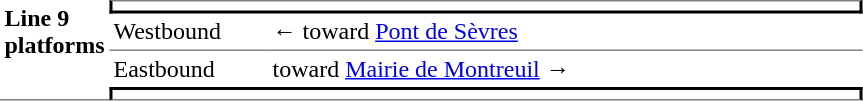<table border=0 cellspacing=0 cellpadding=3>
<tr>
<td style="border-bottom:solid 1px gray;" width=50 rowspan=10 valign=top><strong>Line 9 platforms</strong></td>
<td style="border-top:solid 1px gray;border-right:solid 2px black;border-left:solid 2px black;border-bottom:solid 2px black;text-align:center;" colspan=2></td>
</tr>
<tr>
<td style="border-bottom:solid 1px gray;" width=100>Westbound</td>
<td style="border-bottom:solid 1px gray;" width=390>←   toward <a href='#'>Pont de Sèvres</a> </td>
</tr>
<tr>
<td>Eastbound</td>
<td>   toward <a href='#'>Mairie de Montreuil</a>  →</td>
</tr>
<tr>
<td style="border-top:solid 2px black;border-right:solid 2px black;border-left:solid 2px black;border-bottom:solid 1px gray;text-align:center;" colspan=2></td>
</tr>
</table>
